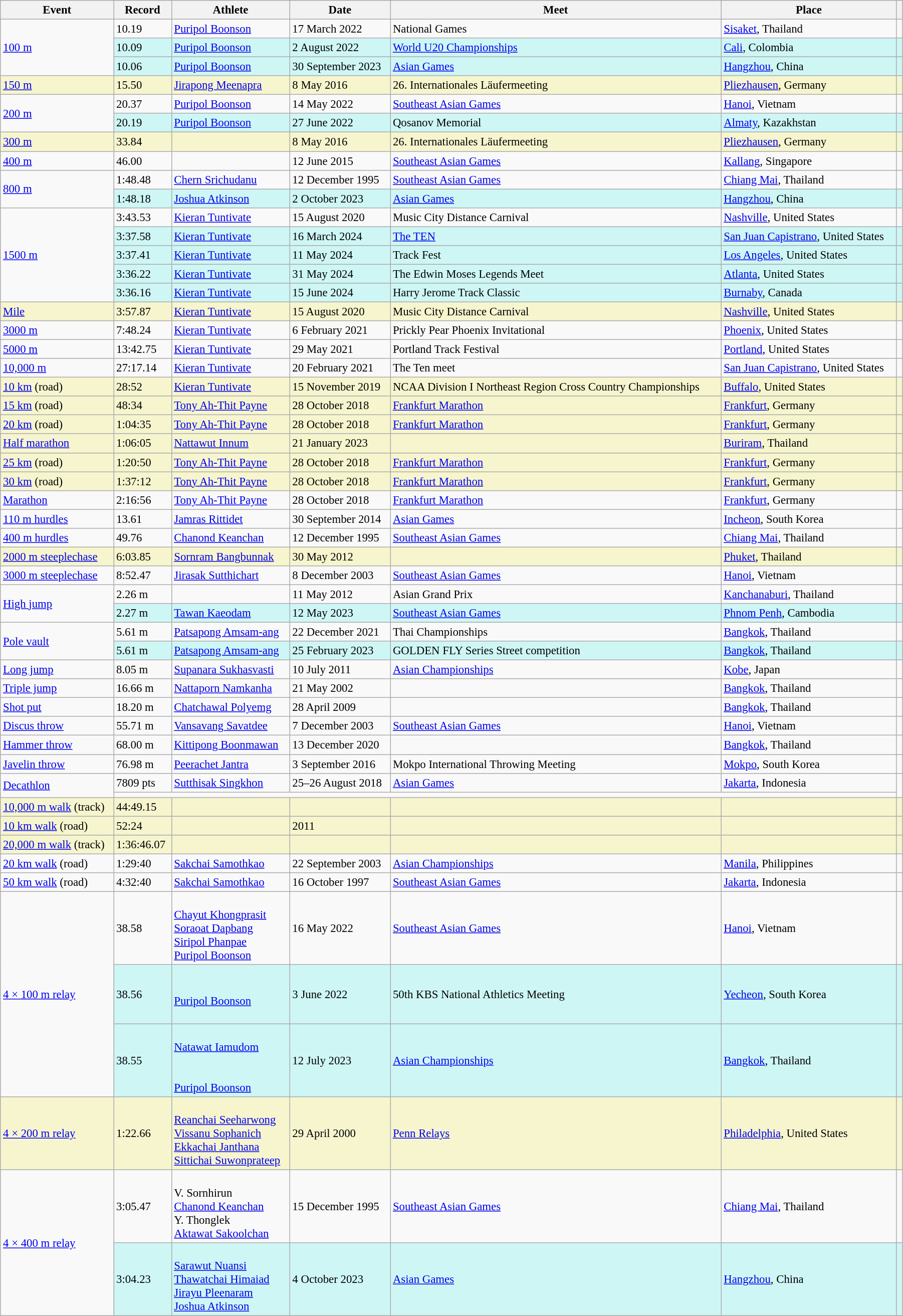<table class="wikitable" style="font-size:95%; width: 95%;">
<tr>
<th>Event</th>
<th>Record</th>
<th>Athlete</th>
<th>Date</th>
<th>Meet</th>
<th>Place</th>
<th></th>
</tr>
<tr>
<td rowspan=3><a href='#'>100 m</a></td>
<td>10.19 </td>
<td><a href='#'>Puripol Boonson</a></td>
<td>17 March 2022</td>
<td>National Games</td>
<td><a href='#'>Sisaket</a>, Thailand</td>
<td></td>
</tr>
<tr bgcolor=#CEF6F5>
<td>10.09  </td>
<td><a href='#'>Puripol Boonson</a></td>
<td>2 August 2022</td>
<td><a href='#'>World U20 Championships</a></td>
<td><a href='#'>Cali</a>, Colombia</td>
<td></td>
</tr>
<tr bgcolor="#CEF6F5">
<td>10.06 </td>
<td><a href='#'>Puripol Boonson</a></td>
<td>30 September 2023</td>
<td><a href='#'>Asian Games</a></td>
<td><a href='#'>Hangzhou</a>, China</td>
<td></td>
</tr>
<tr style="background:#f6F5CE;">
<td><a href='#'>150 m</a></td>
<td>15.50 </td>
<td><a href='#'>Jirapong Meenapra</a></td>
<td>8 May 2016</td>
<td>26. Internationales Läufermeeting</td>
<td><a href='#'>Pliezhausen</a>, Germany</td>
<td></td>
</tr>
<tr>
<td rowspan=2><a href='#'>200 m</a></td>
<td>20.37 </td>
<td><a href='#'>Puripol Boonson</a></td>
<td>14 May 2022</td>
<td><a href='#'>Southeast Asian Games</a></td>
<td><a href='#'>Hanoi</a>, Vietnam</td>
<td></td>
</tr>
<tr bgcolor=#CEF6F5>
<td>20.19 </td>
<td><a href='#'>Puripol Boonson</a></td>
<td>27 June 2022</td>
<td>Qosanov Memorial</td>
<td><a href='#'>Almaty</a>, Kazakhstan</td>
<td></td>
</tr>
<tr style="background:#f6F5CE;">
<td><a href='#'>300 m</a></td>
<td>33.84</td>
<td></td>
<td>8 May 2016</td>
<td>26. Internationales Läufermeeting</td>
<td><a href='#'>Pliezhausen</a>, Germany</td>
<td></td>
</tr>
<tr>
<td><a href='#'>400 m</a></td>
<td>46.00</td>
<td></td>
<td>12 June 2015</td>
<td><a href='#'>Southeast Asian Games</a></td>
<td><a href='#'>Kallang</a>, Singapore</td>
<td></td>
</tr>
<tr>
<td rowspan=2><a href='#'>800 m</a></td>
<td>1:48.48</td>
<td><a href='#'>Chern Srichudanu</a></td>
<td>12 December 1995</td>
<td><a href='#'>Southeast Asian Games</a></td>
<td><a href='#'>Chiang Mai</a>, Thailand</td>
<td></td>
</tr>
<tr bgcolor="#CEF6F5">
<td>1:48.18</td>
<td><a href='#'>Joshua Atkinson</a></td>
<td>2 October 2023</td>
<td><a href='#'>Asian Games</a></td>
<td><a href='#'>Hangzhou</a>, China</td>
<td></td>
</tr>
<tr>
<td rowspan=5><a href='#'>1500 m</a></td>
<td>3:43.53</td>
<td><a href='#'>Kieran Tuntivate</a></td>
<td>15 August 2020</td>
<td>Music City Distance Carnival</td>
<td><a href='#'>Nashville</a>, United States</td>
<td></td>
</tr>
<tr bgcolor=#CEF6F5>
<td>3:37.58</td>
<td><a href='#'>Kieran Tuntivate</a></td>
<td>16 March 2024</td>
<td><a href='#'>The TEN</a></td>
<td><a href='#'>San Juan Capistrano</a>, United States</td>
<td></td>
</tr>
<tr bgcolor=#CEF6F5>
<td>3:37.41</td>
<td><a href='#'>Kieran Tuntivate</a></td>
<td>11 May 2024</td>
<td>Track Fest</td>
<td><a href='#'>Los Angeles</a>, United States</td>
<td></td>
</tr>
<tr bgcolor=#CEF6F5>
<td>3:36.22</td>
<td><a href='#'>Kieran Tuntivate</a></td>
<td>31 May 2024</td>
<td>The Edwin Moses Legends Meet</td>
<td><a href='#'>Atlanta</a>, United States</td>
<td></td>
</tr>
<tr bgcolor=#CEF6F5>
<td>3:36.16</td>
<td><a href='#'>Kieran Tuntivate</a></td>
<td>15 June 2024</td>
<td>Harry Jerome Track Classic</td>
<td><a href='#'>Burnaby</a>, Canada</td>
<td></td>
</tr>
<tr style="background:#f6F5CE;">
<td><a href='#'>Mile</a></td>
<td>3:57.87</td>
<td><a href='#'>Kieran Tuntivate</a></td>
<td>15 August 2020</td>
<td>Music City Distance Carnival</td>
<td><a href='#'>Nashville</a>, United States</td>
<td></td>
</tr>
<tr>
<td><a href='#'>3000 m</a></td>
<td>7:48.24</td>
<td><a href='#'>Kieran Tuntivate</a></td>
<td>6 February 2021</td>
<td>Prickly Pear Phoenix Invitational</td>
<td><a href='#'>Phoenix</a>, United States</td>
<td></td>
</tr>
<tr>
<td><a href='#'>5000 m</a></td>
<td>13:42.75</td>
<td><a href='#'>Kieran Tuntivate</a></td>
<td>29 May 2021</td>
<td>Portland Track Festival</td>
<td><a href='#'>Portland</a>, United States</td>
<td></td>
</tr>
<tr>
<td><a href='#'>10,000 m</a></td>
<td>27:17.14</td>
<td><a href='#'>Kieran Tuntivate</a></td>
<td>20 February 2021</td>
<td>The Ten meet</td>
<td><a href='#'>San Juan Capistrano</a>, United States</td>
<td></td>
</tr>
<tr style="background:#f6F5CE;">
<td><a href='#'>10 km</a> (road)</td>
<td>28:52</td>
<td><a href='#'>Kieran Tuntivate</a></td>
<td>15 November 2019</td>
<td>NCAA Division I Northeast Region Cross Country Championships</td>
<td><a href='#'>Buffalo</a>, United States</td>
<td></td>
</tr>
<tr style="background:#f6F5CE;">
<td><a href='#'>15 km</a> (road)</td>
<td>48:34</td>
<td><a href='#'>Tony Ah-Thit Payne</a></td>
<td>28 October 2018</td>
<td><a href='#'>Frankfurt Marathon</a></td>
<td><a href='#'>Frankfurt</a>, Germany</td>
<td></td>
</tr>
<tr style="background:#f6F5CE;">
<td><a href='#'>20 km</a> (road)</td>
<td>1:04:35</td>
<td><a href='#'>Tony Ah-Thit Payne</a></td>
<td>28 October 2018</td>
<td><a href='#'>Frankfurt Marathon</a></td>
<td><a href='#'>Frankfurt</a>, Germany</td>
<td></td>
</tr>
<tr style="background:#f6F5CE;">
<td><a href='#'>Half marathon</a></td>
<td>1:06:05</td>
<td><a href='#'>Nattawut Innum</a></td>
<td>21 January 2023</td>
<td></td>
<td><a href='#'>Buriram</a>, Thailand</td>
<td></td>
</tr>
<tr style="background:#f6F5CE;">
<td><a href='#'>25 km</a> (road)</td>
<td>1:20:50</td>
<td><a href='#'>Tony Ah-Thit Payne</a></td>
<td>28 October 2018</td>
<td><a href='#'>Frankfurt Marathon</a></td>
<td><a href='#'>Frankfurt</a>, Germany</td>
<td></td>
</tr>
<tr style="background:#f6F5CE;">
<td><a href='#'>30 km</a> (road)</td>
<td>1:37:12</td>
<td><a href='#'>Tony Ah-Thit Payne</a></td>
<td>28 October 2018</td>
<td><a href='#'>Frankfurt Marathon</a></td>
<td><a href='#'>Frankfurt</a>, Germany</td>
<td></td>
</tr>
<tr>
<td><a href='#'>Marathon</a></td>
<td>2:16:56</td>
<td><a href='#'>Tony Ah-Thit Payne</a></td>
<td>28 October 2018</td>
<td><a href='#'>Frankfurt Marathon</a></td>
<td><a href='#'>Frankfurt</a>, Germany</td>
<td></td>
</tr>
<tr>
<td><a href='#'>110 m hurdles</a></td>
<td>13.61 </td>
<td><a href='#'>Jamras Rittidet</a></td>
<td>30 September 2014</td>
<td><a href='#'>Asian Games</a></td>
<td><a href='#'>Incheon</a>, South Korea</td>
<td></td>
</tr>
<tr>
<td><a href='#'>400 m hurdles</a></td>
<td>49.76</td>
<td><a href='#'>Chanond Keanchan</a></td>
<td>12 December 1995</td>
<td><a href='#'>Southeast Asian Games</a></td>
<td><a href='#'>Chiang Mai</a>, Thailand</td>
<td></td>
</tr>
<tr style="background:#f6F5CE;">
<td><a href='#'>2000 m steeplechase</a></td>
<td>6:03.85</td>
<td><a href='#'>Sornram Bangbunnak</a></td>
<td>30 May 2012</td>
<td></td>
<td><a href='#'>Phuket</a>, Thailand</td>
<td></td>
</tr>
<tr>
<td><a href='#'>3000 m steeplechase</a></td>
<td>8:52.47</td>
<td><a href='#'>Jirasak Sutthichart</a></td>
<td>8 December 2003</td>
<td><a href='#'>Southeast Asian Games</a></td>
<td><a href='#'>Hanoi</a>, Vietnam</td>
<td></td>
</tr>
<tr>
<td rowspan=2><a href='#'>High jump</a></td>
<td>2.26 m</td>
<td></td>
<td>11 May 2012</td>
<td>Asian Grand Prix</td>
<td><a href='#'>Kanchanaburi</a>, Thailand</td>
<td></td>
</tr>
<tr bgcolor=#CEF6F5>
<td>2.27 m</td>
<td><a href='#'>Tawan Kaeodam</a></td>
<td>12 May 2023</td>
<td><a href='#'>Southeast Asian Games</a></td>
<td><a href='#'>Phnom Penh</a>, Cambodia</td>
<td></td>
</tr>
<tr>
<td rowspan=2><a href='#'>Pole vault</a></td>
<td>5.61 m</td>
<td><a href='#'>Patsapong Amsam-ang</a></td>
<td>22 December 2021</td>
<td>Thai Championships</td>
<td><a href='#'>Bangkok</a>, Thailand</td>
<td></td>
</tr>
<tr bgcolor=#CEF6F5>
<td>5.61 m</td>
<td><a href='#'>Patsapong Amsam-ang</a></td>
<td>25 February 2023</td>
<td>GOLDEN FLY Series Street competition</td>
<td><a href='#'>Bangkok</a>, Thailand</td>
<td></td>
</tr>
<tr>
<td><a href='#'>Long jump</a></td>
<td>8.05 m </td>
<td><a href='#'>Supanara Sukhasvasti</a></td>
<td>10 July 2011</td>
<td><a href='#'>Asian Championships</a></td>
<td><a href='#'>Kobe</a>, Japan</td>
<td></td>
</tr>
<tr>
<td><a href='#'>Triple jump</a></td>
<td>16.66 m </td>
<td><a href='#'>Nattaporn Namkanha</a></td>
<td>21 May 2002</td>
<td></td>
<td><a href='#'>Bangkok</a>, Thailand</td>
<td></td>
</tr>
<tr>
<td><a href='#'>Shot put</a></td>
<td>18.20 m</td>
<td><a href='#'>Chatchawal Polyemg</a></td>
<td>28 April 2009</td>
<td></td>
<td><a href='#'>Bangkok</a>, Thailand</td>
<td></td>
</tr>
<tr>
<td><a href='#'>Discus throw</a></td>
<td>55.71 m</td>
<td><a href='#'>Vansavang Savatdee</a></td>
<td>7 December 2003</td>
<td><a href='#'>Southeast Asian Games</a></td>
<td><a href='#'>Hanoi</a>, Vietnam</td>
<td></td>
</tr>
<tr>
<td><a href='#'>Hammer throw</a></td>
<td>68.00 m</td>
<td><a href='#'>Kittipong Boonmawan</a></td>
<td>13 December 2020</td>
<td></td>
<td><a href='#'>Bangkok</a>, Thailand</td>
<td></td>
</tr>
<tr>
<td><a href='#'>Javelin throw</a></td>
<td>76.98 m</td>
<td><a href='#'>Peerachet Jantra</a></td>
<td>3 September 2016</td>
<td>Mokpo International Throwing Meeting</td>
<td><a href='#'>Mokpo</a>, South Korea</td>
<td></td>
</tr>
<tr>
<td rowspan=2><a href='#'>Decathlon</a></td>
<td>7809 pts</td>
<td><a href='#'>Sutthisak Singkhon</a></td>
<td>25–26 August 2018</td>
<td><a href='#'>Asian Games</a></td>
<td><a href='#'>Jakarta</a>, Indonesia</td>
<td rowspan=2></td>
</tr>
<tr>
<td colspan=5></td>
</tr>
<tr style="background:#f6F5CE;">
<td><a href='#'>10,000 m walk</a> (track)</td>
<td>44:49.15</td>
<td></td>
<td></td>
<td></td>
<td></td>
<td></td>
</tr>
<tr style="background:#f6F5CE;">
<td><a href='#'>10 km walk</a> (road)</td>
<td>52:24</td>
<td></td>
<td>2011</td>
<td></td>
<td></td>
<td></td>
</tr>
<tr style="background:#f6F5CE;">
<td><a href='#'>20,000 m walk</a> (track)</td>
<td>1:36:46.07</td>
<td></td>
<td></td>
<td></td>
<td></td>
<td></td>
</tr>
<tr>
<td><a href='#'>20 km walk</a> (road)</td>
<td>1:29:40</td>
<td><a href='#'>Sakchai Samothkao</a></td>
<td>22 September 2003</td>
<td><a href='#'>Asian Championships</a></td>
<td><a href='#'>Manila</a>, Philippines</td>
<td></td>
</tr>
<tr>
<td><a href='#'>50 km walk</a> (road)</td>
<td>4:32:40</td>
<td><a href='#'>Sakchai Samothkao</a></td>
<td>16 October 1997</td>
<td><a href='#'>Southeast Asian Games</a></td>
<td><a href='#'>Jakarta</a>, Indonesia</td>
<td></td>
</tr>
<tr>
<td rowspan=3><a href='#'>4 × 100 m relay</a></td>
<td>38.58</td>
<td><br><a href='#'>Chayut Khongprasit</a><br><a href='#'>Soraoat Dapbang</a><br><a href='#'>Siripol Phanpae</a><br><a href='#'>Puripol Boonson</a></td>
<td>16 May 2022</td>
<td><a href='#'>Southeast Asian Games</a></td>
<td><a href='#'>Hanoi</a>, Vietnam</td>
<td></td>
</tr>
<tr style="background:#cef6f5;">
<td>38.56</td>
<td><br><br><a href='#'>Puripol Boonson</a><br><br></td>
<td>3 June 2022</td>
<td>50th KBS National Athletics Meeting</td>
<td><a href='#'>Yecheon</a>, South Korea</td>
<td></td>
</tr>
<tr bgcolor="#CEF6F5">
<td>38.55</td>
<td><br><a href='#'>Natawat Iamudom</a><br><br><br><a href='#'>Puripol Boonson</a></td>
<td>12 July 2023</td>
<td><a href='#'>Asian Championships</a></td>
<td><a href='#'>Bangkok</a>, Thailand</td>
<td></td>
</tr>
<tr style="background:#f6F5CE;">
<td><a href='#'>4 × 200 m relay</a></td>
<td>1:22.66</td>
<td><br><a href='#'>Reanchai Seeharwong</a><br><a href='#'>Vissanu Sophanich</a><br><a href='#'>Ekkachai Janthana</a><br><a href='#'>Sittichai Suwonprateep</a></td>
<td>29 April 2000</td>
<td><a href='#'>Penn Relays</a></td>
<td><a href='#'>Philadelphia</a>, United States</td>
<td></td>
</tr>
<tr>
<td rowspan=2><a href='#'>4 × 400 m relay</a></td>
<td>3:05.47</td>
<td><br>V. Sornhirun<br><a href='#'>Chanond Keanchan</a><br>Y. Thonglek<br><a href='#'>Aktawat Sakoolchan</a></td>
<td>15 December 1995</td>
<td><a href='#'>Southeast Asian Games</a></td>
<td><a href='#'>Chiang Mai</a>, Thailand</td>
<td></td>
</tr>
<tr bgcolor="#CEF6F5">
<td>3:04.23</td>
<td><br><a href='#'>Sarawut Nuansi</a><br><a href='#'>Thawatchai Himaiad</a><br><a href='#'>Jirayu Pleenaram</a><br><a href='#'>Joshua Atkinson</a></td>
<td>4 October 2023</td>
<td><a href='#'>Asian Games</a></td>
<td><a href='#'>Hangzhou</a>, China</td>
<td></td>
</tr>
</table>
